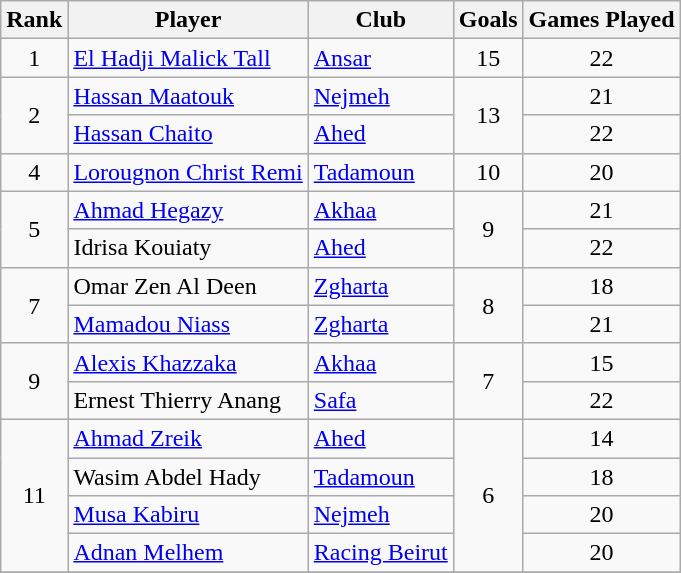<table class="wikitable" style="text-align:center">
<tr>
<th>Rank</th>
<th>Player</th>
<th>Club</th>
<th>Goals</th>
<th>Games Played</th>
</tr>
<tr>
<td>1</td>
<td align="left"> <a href='#'>El Hadji Malick Tall</a></td>
<td align="left"><a href='#'>Ansar</a></td>
<td>15</td>
<td>22</td>
</tr>
<tr>
<td rowspan=2>2</td>
<td align="left"> <a href='#'>Hassan Maatouk</a></td>
<td align="left"><a href='#'>Nejmeh</a></td>
<td rowspan=2>13</td>
<td>21</td>
</tr>
<tr>
<td align="left"> <a href='#'>Hassan Chaito</a></td>
<td align="left"><a href='#'>Ahed</a></td>
<td>22</td>
</tr>
<tr>
<td>4</td>
<td align="left"> <a href='#'>Lorougnon Christ Remi</a></td>
<td align="left"><a href='#'>Tadamoun</a></td>
<td>10</td>
<td>20</td>
</tr>
<tr>
<td rowspan="2">5</td>
<td align="left"> <a href='#'>Ahmad Hegazy</a></td>
<td align="left"><a href='#'>Akhaa</a></td>
<td rowspan="2">9</td>
<td>21</td>
</tr>
<tr>
<td align="left"> Idrisa Kouiaty</td>
<td align="left"><a href='#'>Ahed</a></td>
<td>22</td>
</tr>
<tr>
<td rowspan="2">7</td>
<td align="left"> Omar Zen Al Deen</td>
<td align="left"><a href='#'>Zgharta</a></td>
<td rowspan="2">8</td>
<td>18</td>
</tr>
<tr>
<td align="left"> <a href='#'>Mamadou Niass</a></td>
<td align="left"><a href='#'>Zgharta</a></td>
<td>21</td>
</tr>
<tr>
<td rowspan="2">9</td>
<td align="left"> <a href='#'>Alexis Khazzaka</a></td>
<td align="left"><a href='#'>Akhaa</a></td>
<td rowspan="2">7</td>
<td>15</td>
</tr>
<tr>
<td align="left"> Ernest Thierry Anang</td>
<td align="left"><a href='#'>Safa</a></td>
<td>22</td>
</tr>
<tr>
<td rowspan="4">11</td>
<td align="left"> <a href='#'>Ahmad Zreik</a></td>
<td align="left"><a href='#'>Ahed</a></td>
<td rowspan="4">6</td>
<td>14</td>
</tr>
<tr>
<td align="left"> Wasim Abdel Hady</td>
<td align="left"><a href='#'>Tadamoun</a></td>
<td>18</td>
</tr>
<tr>
<td align="left"> <a href='#'>Musa Kabiru</a></td>
<td align="left"><a href='#'>Nejmeh</a></td>
<td>20</td>
</tr>
<tr>
<td align="left"> <a href='#'>Adnan Melhem</a></td>
<td align="left"><a href='#'>Racing Beirut</a></td>
<td>20</td>
</tr>
<tr>
</tr>
</table>
